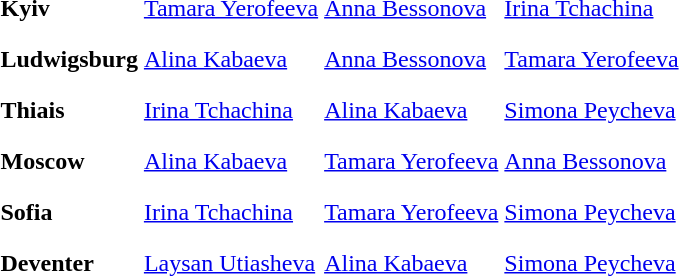<table>
<tr>
<th scope=row style="text-align:left">Kyiv</th>
<td style="height:30px;"> <a href='#'>Tamara Yerofeeva</a></td>
<td style="height:30px;"> <a href='#'>Anna Bessonova</a></td>
<td style="height:30px;"> <a href='#'>Irina Tchachina</a></td>
</tr>
<tr>
<th scope=row style="text-align:left">Ludwigsburg</th>
<td style="height:30px;"> <a href='#'>Alina Kabaeva</a></td>
<td style="height:30px;"> <a href='#'>Anna Bessonova</a></td>
<td style="height:30px;"> <a href='#'>Tamara Yerofeeva</a></td>
</tr>
<tr>
<th scope=row style="text-align:left">Thiais</th>
<td style="height:30px;"> <a href='#'>Irina Tchachina</a></td>
<td style="height:30px;"> <a href='#'>Alina Kabaeva</a></td>
<td style="height:30px;"> <a href='#'>Simona Peycheva</a></td>
</tr>
<tr>
<th scope=row style="text-align:left">Moscow</th>
<td style="height:30px;"> <a href='#'>Alina Kabaeva</a></td>
<td style="height:30px;"> <a href='#'>Tamara Yerofeeva</a></td>
<td style="height:30px;"> <a href='#'>Anna Bessonova</a></td>
</tr>
<tr>
<th scope=row style="text-align:left">Sofia</th>
<td style="height:30px;"> <a href='#'>Irina Tchachina</a></td>
<td style="height:30px;"> <a href='#'>Tamara Yerofeeva</a></td>
<td style="height:30px;"> <a href='#'>Simona Peycheva</a></td>
</tr>
<tr>
<th scope=row style="text-align:left">Deventer</th>
<td style="height:30px;"> <a href='#'>Laysan Utiasheva</a></td>
<td style="height:30px;"> <a href='#'>Alina Kabaeva</a></td>
<td style="height:30px;"> <a href='#'>Simona Peycheva</a></td>
</tr>
<tr>
</tr>
</table>
